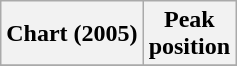<table class="wikitable plainrowheaders" style="text-align:center">
<tr>
<th scope="col">Chart (2005)</th>
<th scope="col">Peak<br>position</th>
</tr>
<tr>
</tr>
</table>
